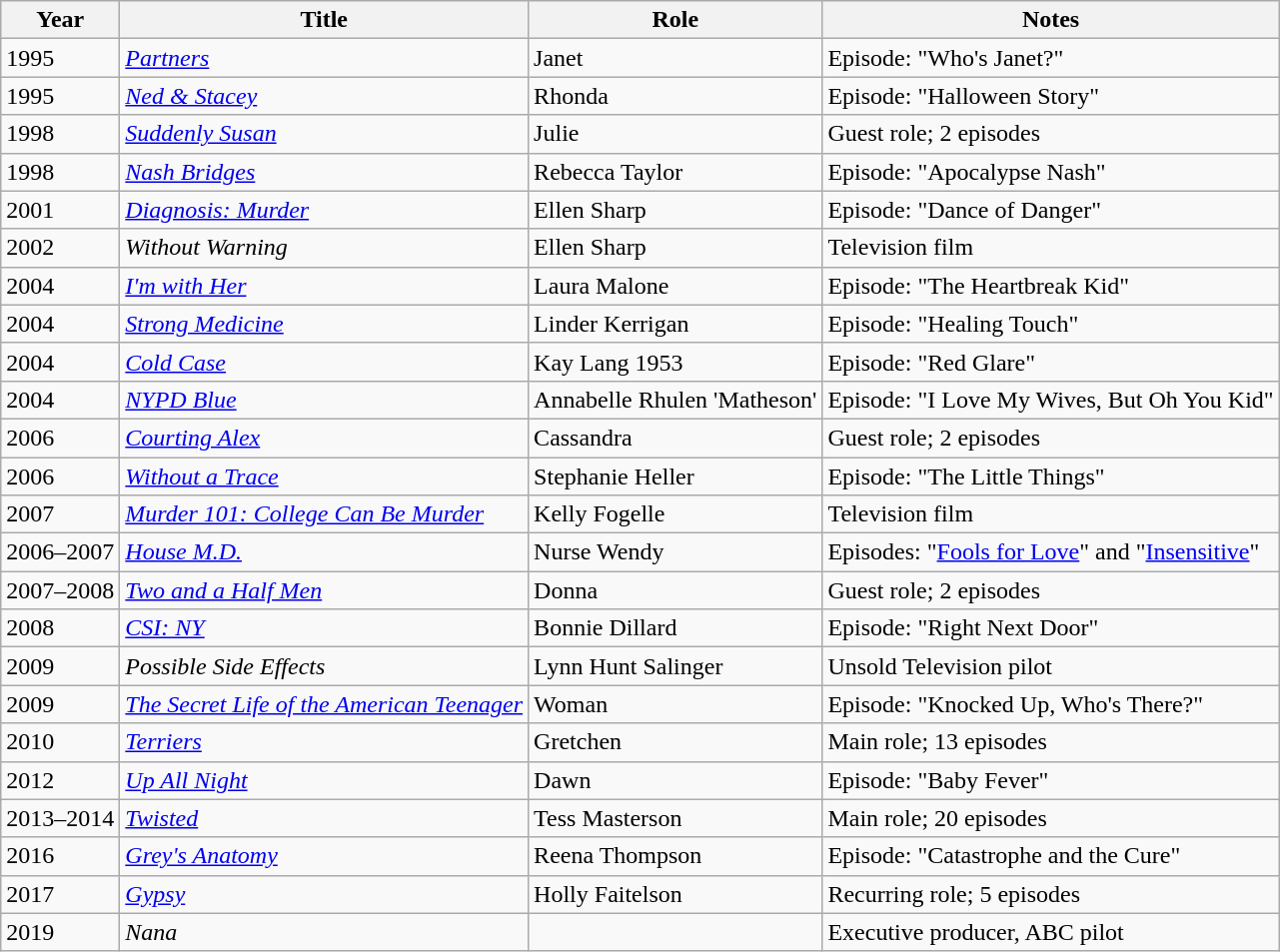<table class="wikitable sortable">
<tr>
<th>Year</th>
<th>Title</th>
<th>Role</th>
<th class="unsortable">Notes</th>
</tr>
<tr>
<td>1995</td>
<td><em><a href='#'>Partners</a></em></td>
<td>Janet</td>
<td>Episode: "Who's Janet?"</td>
</tr>
<tr>
<td>1995</td>
<td><em><a href='#'>Ned & Stacey</a></em></td>
<td>Rhonda</td>
<td>Episode: "Halloween Story"</td>
</tr>
<tr>
<td>1998</td>
<td><em><a href='#'>Suddenly Susan</a></em></td>
<td>Julie</td>
<td>Guest role; 2 episodes</td>
</tr>
<tr>
<td>1998</td>
<td><em><a href='#'>Nash Bridges</a></em></td>
<td>Rebecca Taylor</td>
<td>Episode: "Apocalypse Nash"</td>
</tr>
<tr>
<td>2001</td>
<td><em><a href='#'>Diagnosis: Murder</a></em></td>
<td>Ellen Sharp</td>
<td>Episode: "Dance of Danger"</td>
</tr>
<tr>
<td>2002</td>
<td><em>Without Warning</em></td>
<td>Ellen Sharp</td>
<td>Television film</td>
</tr>
<tr>
<td>2004</td>
<td><em><a href='#'>I'm with Her</a></em></td>
<td>Laura Malone</td>
<td>Episode: "The Heartbreak Kid"</td>
</tr>
<tr>
<td>2004</td>
<td><em><a href='#'>Strong Medicine</a></em></td>
<td>Linder Kerrigan</td>
<td>Episode: "Healing Touch"</td>
</tr>
<tr>
<td>2004</td>
<td><em><a href='#'>Cold Case</a></em></td>
<td>Kay Lang 1953</td>
<td>Episode: "Red Glare"</td>
</tr>
<tr>
<td>2004</td>
<td><em><a href='#'>NYPD Blue</a></em></td>
<td>Annabelle Rhulen 'Matheson'</td>
<td>Episode: "I Love My Wives, But Oh You Kid"</td>
</tr>
<tr>
<td>2006</td>
<td><em><a href='#'>Courting Alex</a></em></td>
<td>Cassandra</td>
<td>Guest role; 2 episodes</td>
</tr>
<tr>
<td>2006</td>
<td><em><a href='#'>Without a Trace</a></em></td>
<td>Stephanie Heller</td>
<td>Episode: "The Little Things"</td>
</tr>
<tr>
<td>2007</td>
<td><em><a href='#'>Murder 101: College Can Be Murder</a></em></td>
<td>Kelly Fogelle</td>
<td>Television film</td>
</tr>
<tr>
<td>2006–2007</td>
<td><em><a href='#'>House M.D.</a></em></td>
<td>Nurse Wendy</td>
<td>Episodes: "<a href='#'>Fools for Love</a>" and "<a href='#'>Insensitive</a>"</td>
</tr>
<tr>
<td>2007–2008</td>
<td><em><a href='#'>Two and a Half Men</a></em></td>
<td>Donna</td>
<td>Guest role; 2 episodes</td>
</tr>
<tr>
<td>2008</td>
<td><em><a href='#'>CSI: NY</a></em></td>
<td>Bonnie Dillard</td>
<td>Episode: "Right Next Door"</td>
</tr>
<tr>
<td>2009</td>
<td><em>Possible Side Effects</em></td>
<td>Lynn Hunt Salinger</td>
<td>Unsold Television pilot</td>
</tr>
<tr>
<td>2009</td>
<td><em><a href='#'>The Secret Life of the American Teenager</a></em></td>
<td>Woman</td>
<td>Episode: "Knocked Up, Who's There?"</td>
</tr>
<tr>
<td>2010</td>
<td><em><a href='#'>Terriers</a></em></td>
<td>Gretchen</td>
<td>Main role; 13 episodes</td>
</tr>
<tr>
<td>2012</td>
<td><em><a href='#'>Up All Night</a></em></td>
<td>Dawn</td>
<td>Episode: "Baby Fever"</td>
</tr>
<tr>
<td>2013–2014</td>
<td><em><a href='#'>Twisted</a></em></td>
<td>Tess Masterson</td>
<td>Main role; 20 episodes</td>
</tr>
<tr>
<td>2016</td>
<td><em><a href='#'>Grey's Anatomy</a></em></td>
<td>Reena Thompson</td>
<td>Episode: "Catastrophe and the Cure"</td>
</tr>
<tr>
<td>2017</td>
<td><em><a href='#'>Gypsy</a></em></td>
<td>Holly Faitelson</td>
<td>Recurring role; 5 episodes</td>
</tr>
<tr>
<td>2019</td>
<td><em>Nana</em></td>
<td></td>
<td>Executive producer, ABC pilot</td>
</tr>
</table>
